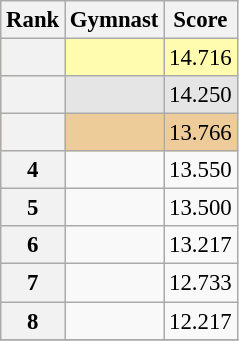<table class="wikitable sortable" style="text-align:center; font-size:95%">
<tr>
<th scope=col>Rank</th>
<th scope=col>Gymnast</th>
<th scope=col>Score</th>
</tr>
<tr bgcolor=fffcaf>
<th scope=row style="text-align:center"></th>
<td align=left></td>
<td>14.716</td>
</tr>
<tr bgcolor=e5e5e5>
<th scope=row style="text-align:center"></th>
<td align=left></td>
<td>14.250</td>
</tr>
<tr bgcolor=eecc99>
<th scope=row style="text-align:center"></th>
<td align=left></td>
<td>13.766</td>
</tr>
<tr>
<th>4</th>
<td align=left></td>
<td>13.550</td>
</tr>
<tr>
<th>5</th>
<td align=left></td>
<td>13.500</td>
</tr>
<tr>
<th>6</th>
<td align=left></td>
<td>13.217</td>
</tr>
<tr>
<th>7</th>
<td align=left></td>
<td>12.733</td>
</tr>
<tr>
<th>8</th>
<td align=left></td>
<td>12.217</td>
</tr>
<tr>
</tr>
</table>
